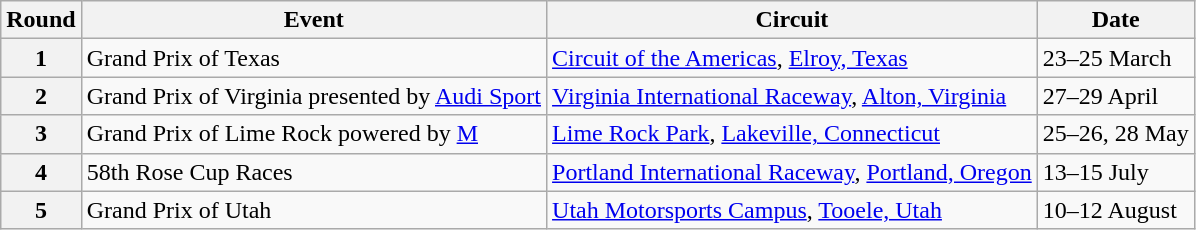<table class="wikitable">
<tr>
<th>Round</th>
<th>Event</th>
<th>Circuit</th>
<th>Date</th>
</tr>
<tr>
<th>1</th>
<td>Grand Prix of Texas</td>
<td><a href='#'>Circuit of the Americas</a>, <a href='#'>Elroy, Texas</a></td>
<td>23–25 March</td>
</tr>
<tr>
<th>2</th>
<td>Grand Prix of Virginia presented by <a href='#'>Audi Sport</a></td>
<td><a href='#'>Virginia International Raceway</a>, <a href='#'>Alton, Virginia</a></td>
<td>27–29 April</td>
</tr>
<tr>
<th>3</th>
<td>Grand Prix of Lime Rock powered by <a href='#'>M</a></td>
<td><a href='#'>Lime Rock Park</a>, <a href='#'>Lakeville, Connecticut</a></td>
<td>25–26, 28 May</td>
</tr>
<tr>
<th>4</th>
<td>58th Rose Cup Races</td>
<td><a href='#'>Portland International Raceway</a>, <a href='#'>Portland, Oregon</a></td>
<td>13–15 July</td>
</tr>
<tr>
<th>5</th>
<td>Grand Prix of Utah</td>
<td><a href='#'>Utah Motorsports Campus</a>, <a href='#'>Tooele, Utah</a></td>
<td>10–12 August</td>
</tr>
</table>
